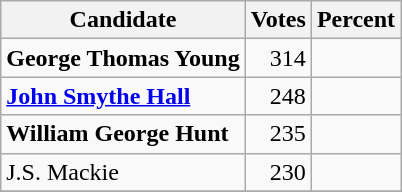<table class="wikitable">
<tr>
<th>Candidate</th>
<th>Votes</th>
<th>Percent</th>
</tr>
<tr>
<td style="font-weight:bold;">George Thomas Young</td>
<td style="text-align:right;">314</td>
<td></td>
</tr>
<tr>
<td style="font-weight:bold;"><a href='#'>John Smythe Hall</a></td>
<td style="text-align:right;">248</td>
<td></td>
</tr>
<tr>
<td style="font-weight:bold;">William George Hunt</td>
<td style="text-align:right;">235</td>
<td></td>
</tr>
<tr>
<td>J.S. Mackie</td>
<td style="text-align:right;">230</td>
<td></td>
</tr>
<tr>
</tr>
</table>
